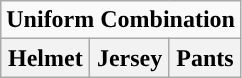<table class="wikitable">
<tr>
<td align="center" Colspan="3"><strong>Uniform Combination</strong></td>
</tr>
<tr align="center">
<th>Helmet</th>
<th>Jersey</th>
<th>Pants</th>
</tr>
</table>
